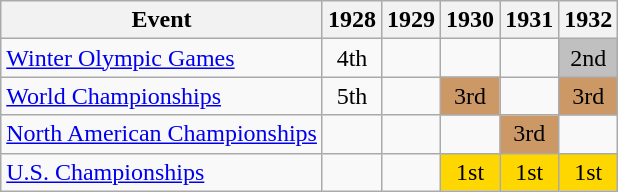<table class="wikitable">
<tr>
<th>Event</th>
<th>1928</th>
<th>1929</th>
<th>1930</th>
<th>1931</th>
<th>1932</th>
</tr>
<tr>
<td><a href='#'>Winter Olympic Games</a></td>
<td align="center">4th</td>
<td></td>
<td></td>
<td></td>
<td align="center" bgcolor="silver">2nd</td>
</tr>
<tr>
<td><a href='#'>World Championships</a></td>
<td align="center">5th</td>
<td></td>
<td align="center" bgcolor="cc9966">3rd</td>
<td></td>
<td align="center" bgcolor="cc9966">3rd</td>
</tr>
<tr>
<td><a href='#'>North American Championships</a></td>
<td></td>
<td></td>
<td></td>
<td align="center" bgcolor="cc9966">3rd</td>
<td></td>
</tr>
<tr>
<td><a href='#'>U.S. Championships</a></td>
<td></td>
<td></td>
<td align="center" bgcolor="gold">1st</td>
<td align="center" bgcolor="gold">1st</td>
<td align="center" bgcolor="gold">1st</td>
</tr>
</table>
